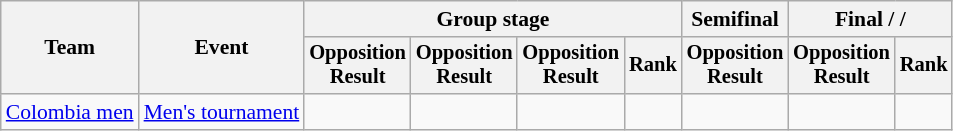<table class=wikitable style=font-size:90%;text-align:center>
<tr>
<th rowspan=2>Team</th>
<th rowspan=2>Event</th>
<th colspan=4>Group stage</th>
<th>Semifinal</th>
<th colspan=2>Final /  / </th>
</tr>
<tr style=font-size:95%>
<th>Opposition<br>Result</th>
<th>Opposition<br>Result</th>
<th>Opposition<br>Result</th>
<th>Rank</th>
<th>Opposition<br>Result</th>
<th>Opposition<br>Result</th>
<th>Rank</th>
</tr>
<tr>
<td align=left><a href='#'>Colombia men</a></td>
<td align=left><a href='#'>Men's tournament</a></td>
<td></td>
<td></td>
<td></td>
<td></td>
<td></td>
<td></td>
<td></td>
</tr>
</table>
